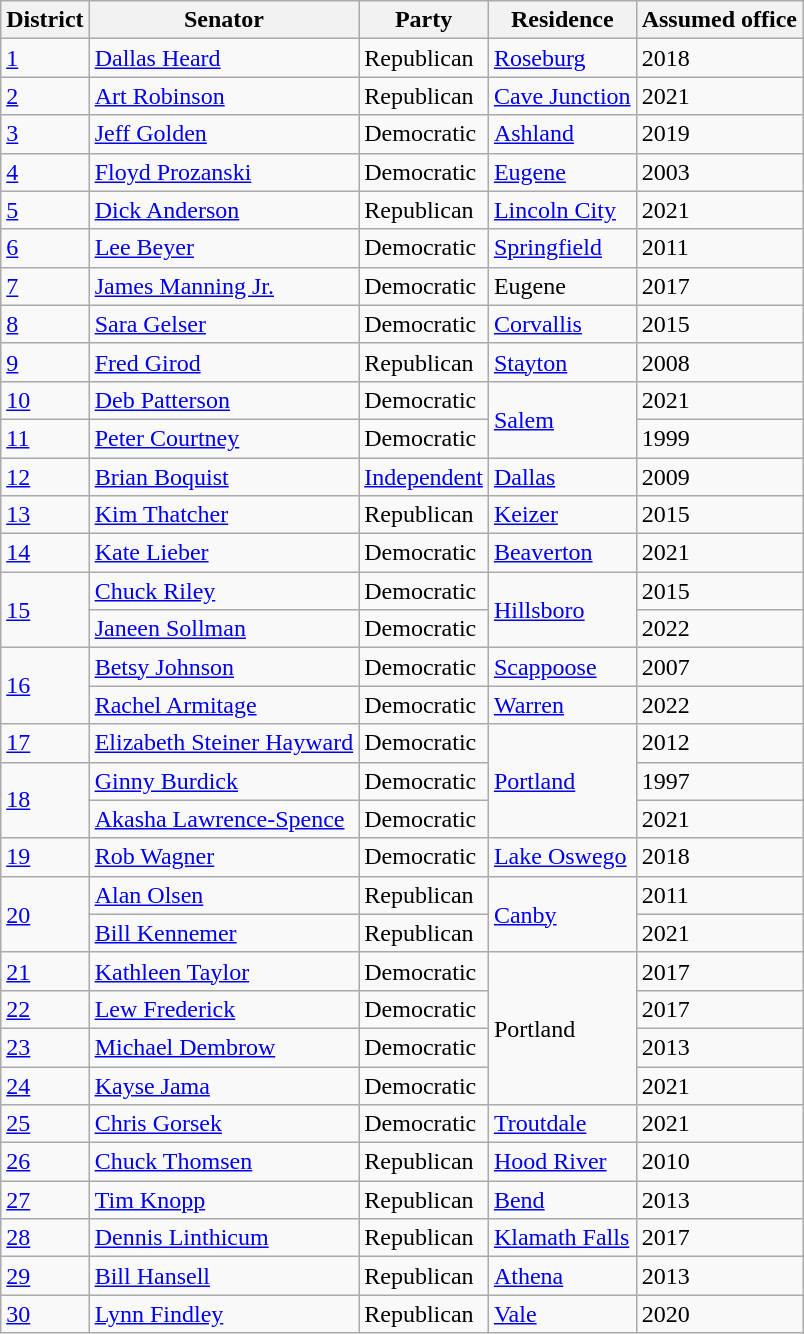<table class="wikitable">
<tr>
<th>District</th>
<th>Senator</th>
<th>Party</th>
<th>Residence</th>
<th>Assumed office</th>
</tr>
<tr>
<td><a href='#'>1</a></td>
<td><a href='#'>Dallas Heard</a></td>
<td>Republican</td>
<td><a href='#'>Roseburg</a></td>
<td>2018</td>
</tr>
<tr>
<td><a href='#'>2</a></td>
<td><a href='#'>Art Robinson</a></td>
<td>Republican</td>
<td><a href='#'>Cave Junction</a></td>
<td>2021</td>
</tr>
<tr>
<td><a href='#'>3</a></td>
<td><a href='#'>Jeff Golden</a></td>
<td>Democratic</td>
<td><a href='#'>Ashland</a></td>
<td>2019</td>
</tr>
<tr>
<td><a href='#'>4</a></td>
<td><a href='#'>Floyd Prozanski</a></td>
<td>Democratic</td>
<td><a href='#'>Eugene</a></td>
<td>2003</td>
</tr>
<tr>
<td><a href='#'>5</a></td>
<td><a href='#'>Dick Anderson</a></td>
<td>Republican</td>
<td><a href='#'>Lincoln City</a></td>
<td>2021</td>
</tr>
<tr>
<td><a href='#'>6</a></td>
<td><a href='#'>Lee Beyer</a></td>
<td>Democratic</td>
<td><a href='#'>Springfield</a></td>
<td>2011</td>
</tr>
<tr>
<td><a href='#'>7</a></td>
<td><a href='#'>James Manning Jr.</a></td>
<td>Democratic</td>
<td>Eugene</td>
<td>2017</td>
</tr>
<tr>
<td><a href='#'>8</a></td>
<td><a href='#'>Sara Gelser</a></td>
<td>Democratic</td>
<td><a href='#'>Corvallis</a></td>
<td>2015</td>
</tr>
<tr>
<td><a href='#'>9</a></td>
<td><a href='#'>Fred Girod</a></td>
<td>Republican</td>
<td><a href='#'>Stayton</a></td>
<td>2008</td>
</tr>
<tr>
<td><a href='#'>10</a></td>
<td><a href='#'>Deb Patterson</a></td>
<td>Democratic</td>
<td rowspan="2"><a href='#'>Salem</a></td>
<td>2021</td>
</tr>
<tr>
<td><a href='#'>11</a></td>
<td><a href='#'>Peter Courtney</a></td>
<td>Democratic</td>
<td>1999</td>
</tr>
<tr>
<td><a href='#'>12</a></td>
<td><a href='#'>Brian Boquist</a></td>
<td><a href='#'>Independent</a></td>
<td><a href='#'>Dallas</a></td>
<td>2009</td>
</tr>
<tr>
<td><a href='#'>13</a></td>
<td><a href='#'>Kim Thatcher</a></td>
<td>Republican</td>
<td><a href='#'>Keizer</a></td>
<td>2015</td>
</tr>
<tr>
<td><a href='#'>14</a></td>
<td><a href='#'>Kate Lieber</a></td>
<td>Democratic</td>
<td><a href='#'>Beaverton</a></td>
<td>2021</td>
</tr>
<tr>
<td rowspan="2"><a href='#'>15</a></td>
<td><a href='#'>Chuck Riley</a></td>
<td>Democratic</td>
<td rowspan="2"><a href='#'>Hillsboro</a></td>
<td>2015</td>
</tr>
<tr>
<td><a href='#'>Janeen Sollman</a></td>
<td>Democratic</td>
<td>2022</td>
</tr>
<tr>
<td rowspan="2"><a href='#'>16</a></td>
<td><a href='#'>Betsy Johnson</a></td>
<td>Democratic</td>
<td><a href='#'>Scappoose</a></td>
<td>2007</td>
</tr>
<tr>
<td><a href='#'>Rachel Armitage</a></td>
<td>Democratic</td>
<td><a href='#'>Warren</a></td>
<td>2022</td>
</tr>
<tr>
<td><a href='#'>17</a></td>
<td><a href='#'>Elizabeth Steiner Hayward</a></td>
<td>Democratic</td>
<td rowspan="3"><a href='#'>Portland</a></td>
<td>2012</td>
</tr>
<tr>
<td rowspan="2"><a href='#'>18</a></td>
<td><a href='#'>Ginny Burdick</a></td>
<td>Democratic</td>
<td>1997</td>
</tr>
<tr>
<td><a href='#'>Akasha Lawrence-Spence</a></td>
<td>Democratic</td>
<td>2021</td>
</tr>
<tr>
<td><a href='#'>19</a></td>
<td><a href='#'>Rob Wagner</a></td>
<td>Democratic</td>
<td><a href='#'>Lake Oswego</a></td>
<td>2018</td>
</tr>
<tr>
<td rowspan="2"><a href='#'>20</a></td>
<td><a href='#'>Alan Olsen</a></td>
<td>Republican</td>
<td rowspan="2"><a href='#'>Canby</a></td>
<td>2011</td>
</tr>
<tr>
<td><a href='#'>Bill Kennemer</a></td>
<td>Republican</td>
<td>2021</td>
</tr>
<tr>
<td><a href='#'>21</a></td>
<td><a href='#'>Kathleen Taylor</a></td>
<td>Democratic</td>
<td rowspan="4">Portland</td>
<td>2017</td>
</tr>
<tr>
<td><a href='#'>22</a></td>
<td><a href='#'>Lew Frederick</a></td>
<td>Democratic</td>
<td>2017</td>
</tr>
<tr>
<td><a href='#'>23</a></td>
<td><a href='#'>Michael Dembrow</a></td>
<td>Democratic</td>
<td>2013</td>
</tr>
<tr>
<td><a href='#'>24</a></td>
<td><a href='#'>Kayse Jama</a></td>
<td>Democratic</td>
<td>2021</td>
</tr>
<tr>
<td><a href='#'>25</a></td>
<td><a href='#'>Chris Gorsek</a></td>
<td>Democratic</td>
<td><a href='#'>Troutdale</a></td>
<td>2021</td>
</tr>
<tr>
<td><a href='#'>26</a></td>
<td><a href='#'>Chuck Thomsen</a></td>
<td>Republican</td>
<td><a href='#'>Hood River</a></td>
<td>2010</td>
</tr>
<tr>
<td><a href='#'>27</a></td>
<td><a href='#'>Tim Knopp</a></td>
<td>Republican</td>
<td><a href='#'>Bend</a></td>
<td>2013</td>
</tr>
<tr>
<td><a href='#'>28</a></td>
<td><a href='#'>Dennis Linthicum</a></td>
<td>Republican</td>
<td><a href='#'>Klamath Falls</a></td>
<td>2017</td>
</tr>
<tr>
<td><a href='#'>29</a></td>
<td><a href='#'>Bill Hansell</a></td>
<td>Republican</td>
<td><a href='#'>Athena</a></td>
<td>2013</td>
</tr>
<tr>
<td><a href='#'>30</a></td>
<td><a href='#'>Lynn Findley</a></td>
<td>Republican</td>
<td><a href='#'>Vale</a></td>
<td>2020</td>
</tr>
</table>
